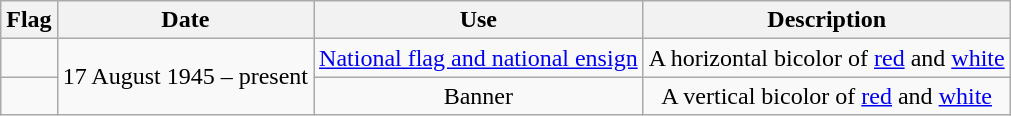<table class="wikitable" style="text-align:center">
<tr>
<th>Flag</th>
<th>Date</th>
<th>Use</th>
<th>Description</th>
</tr>
<tr>
<td></td>
<td rowspan="2">17 August 1945 – present</td>
<td> <a href='#'>National flag and national ensign</a></td>
<td>A horizontal bicolor of <a href='#'>red</a> and <a href='#'>white</a></td>
</tr>
<tr>
<td></td>
<td>Banner</td>
<td>A vertical bicolor of <a href='#'>red</a> and <a href='#'>white</a></td>
</tr>
</table>
